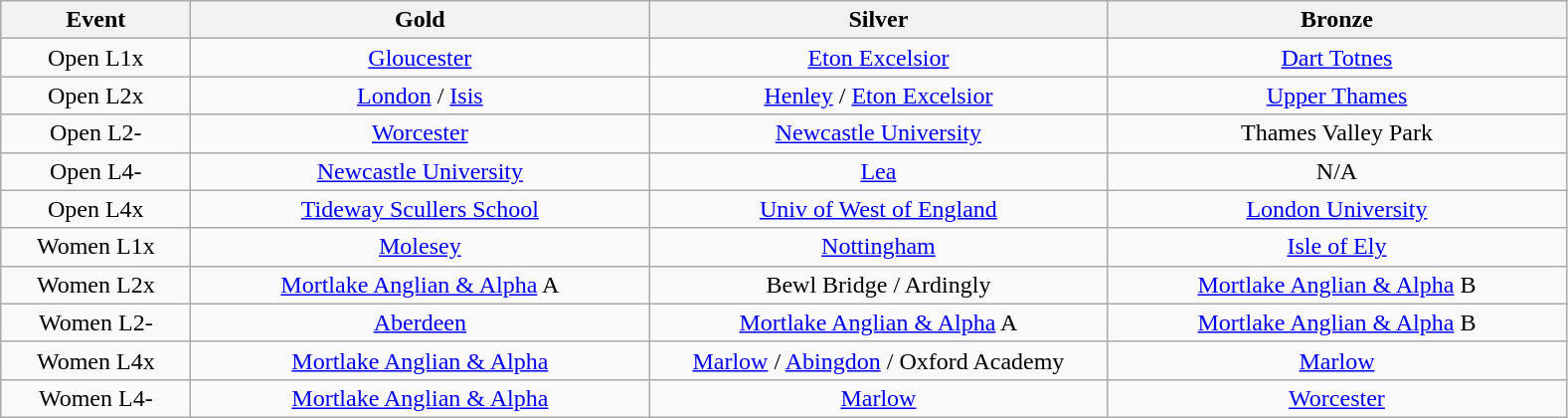<table class="wikitable" style="text-align:center">
<tr>
<th width=120>Event</th>
<th width=300>Gold</th>
<th width=300>Silver</th>
<th width=300>Bronze</th>
</tr>
<tr>
<td>Open L1x</td>
<td><a href='#'>Gloucester</a></td>
<td><a href='#'>Eton Excelsior</a></td>
<td><a href='#'>Dart Totnes</a></td>
</tr>
<tr>
<td>Open L2x</td>
<td><a href='#'>London</a> / <a href='#'>Isis</a></td>
<td><a href='#'>Henley</a> / <a href='#'>Eton Excelsior</a></td>
<td><a href='#'>Upper Thames</a></td>
</tr>
<tr>
<td>Open L2-</td>
<td><a href='#'>Worcester</a></td>
<td><a href='#'>Newcastle University</a></td>
<td>Thames Valley Park</td>
</tr>
<tr>
<td>Open L4-</td>
<td><a href='#'>Newcastle University</a></td>
<td><a href='#'>Lea</a></td>
<td>N/A</td>
</tr>
<tr>
<td>Open L4x</td>
<td><a href='#'>Tideway Scullers School</a></td>
<td><a href='#'>Univ of West of England</a></td>
<td><a href='#'>London University</a></td>
</tr>
<tr>
<td>Women L1x</td>
<td><a href='#'>Molesey</a></td>
<td><a href='#'>Nottingham</a></td>
<td><a href='#'>Isle of Ely</a></td>
</tr>
<tr>
<td>Women L2x</td>
<td><a href='#'>Mortlake Anglian & Alpha</a> A</td>
<td>Bewl Bridge / Ardingly</td>
<td><a href='#'>Mortlake Anglian & Alpha</a> B</td>
</tr>
<tr>
<td>Women L2-</td>
<td><a href='#'>Aberdeen</a><br></td>
<td><a href='#'>Mortlake Anglian & Alpha</a> A</td>
<td><a href='#'>Mortlake Anglian & Alpha</a> B</td>
</tr>
<tr>
<td>Women L4x</td>
<td><a href='#'>Mortlake Anglian & Alpha</a></td>
<td><a href='#'>Marlow</a>  / <a href='#'>Abingdon</a> / Oxford Academy</td>
<td><a href='#'>Marlow</a></td>
</tr>
<tr>
<td>Women L4-</td>
<td><a href='#'>Mortlake Anglian & Alpha</a></td>
<td><a href='#'>Marlow</a></td>
<td><a href='#'>Worcester</a></td>
</tr>
</table>
